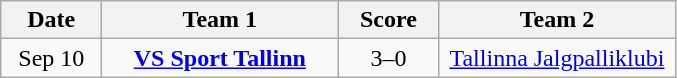<table class="wikitable" style="text-align: center">
<tr>
<th width=60px>Date</th>
<th width=150px>Team 1</th>
<th width=60px>Score</th>
<th width=150px>Team 2</th>
</tr>
<tr>
<td>Sep 10</td>
<td><strong><a href='#'>VS Sport Tallinn</a></strong></td>
<td>3–0</td>
<td><a href='#'>Tallinna Jalgpalliklubi</a></td>
</tr>
</table>
